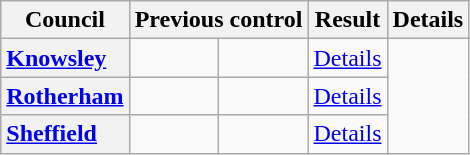<table class="wikitable">
<tr>
<th scope="col">Council</th>
<th colspan=2>Previous control</th>
<th colspan=2>Result</th>
<th>Details</th>
</tr>
<tr>
<th scope="row" style="text-align: left;"><a href='#'>Knowsley</a></th>
<td></td>
<td></td>
<td><a href='#'>Details</a></td>
</tr>
<tr>
<th scope="row" style="text-align: left;"><a href='#'>Rotherham</a></th>
<td></td>
<td></td>
<td><a href='#'>Details</a></td>
</tr>
<tr>
<th scope="row" style="text-align: left;"><a href='#'>Sheffield</a></th>
<td></td>
<td></td>
<td><a href='#'>Details</a></td>
</tr>
</table>
